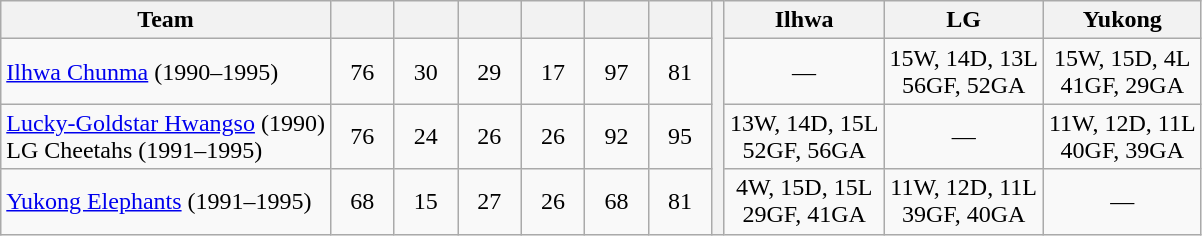<table class="wikitable" style="text-align:center;">
<tr>
<th>Team</th>
<th width="35"></th>
<th width="35"></th>
<th width="35"></th>
<th width="35"></th>
<th width="35"></th>
<th width="35"></th>
<th rowspan="4" width="1"></th>
<th>Ilhwa</th>
<th>LG</th>
<th>Yukong</th>
</tr>
<tr>
<td align="left"><a href='#'>Ilhwa Chunma</a> (1990–1995)</td>
<td>76</td>
<td>30</td>
<td>29</td>
<td>17</td>
<td>97</td>
<td>81</td>
<td>—</td>
<td>15W, 14D, 13L <br> 56GF, 52GA</td>
<td>15W, 15D, 4L <br> 41GF, 29GA</td>
</tr>
<tr>
<td align="left"><a href='#'>Lucky-Goldstar Hwangso</a> (1990)<br>LG Cheetahs (1991–1995)</td>
<td>76</td>
<td>24</td>
<td>26</td>
<td>26</td>
<td>92</td>
<td>95</td>
<td>13W, 14D, 15L <br> 52GF, 56GA</td>
<td>—</td>
<td>11W, 12D, 11L <br> 40GF, 39GA</td>
</tr>
<tr>
<td align="left"><a href='#'>Yukong Elephants</a> (1991–1995)</td>
<td>68</td>
<td>15</td>
<td>27</td>
<td>26</td>
<td>68</td>
<td>81</td>
<td>4W, 15D, 15L <br> 29GF, 41GA</td>
<td>11W, 12D, 11L <br> 39GF, 40GA</td>
<td>—</td>
</tr>
</table>
